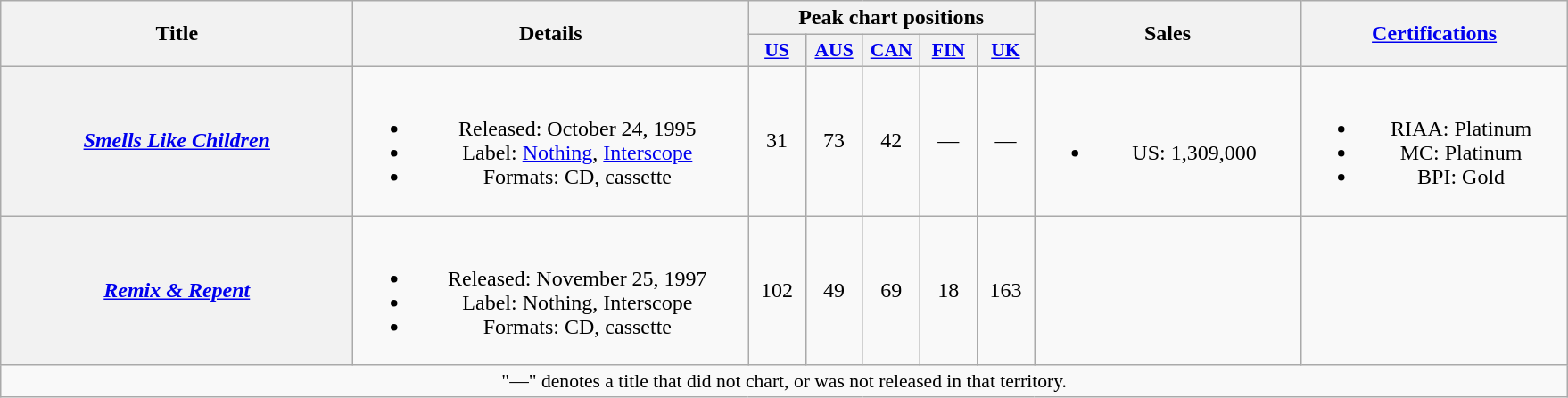<table class="wikitable plainrowheaders" style="text-align:center">
<tr>
<th scope="col" rowspan="2" style="width:16em;">Title</th>
<th scope="col" rowspan="2" style="width:18em;">Details</th>
<th scope="col" colspan="5">Peak chart positions</th>
<th scope="col" rowspan="2" style="width:12em;">Sales</th>
<th scope="col" rowspan="2" style="width:12em;"><a href='#'>Certifications</a></th>
</tr>
<tr>
<th scope="col" style="width:2.5em; font-size:90%;"><a href='#'>US</a><br></th>
<th scope="col" style="width:2.5em; font-size:90%;"><a href='#'>AUS</a><br></th>
<th scope="col" style="width:2.5em; font-size:90%;"><a href='#'>CAN</a><br></th>
<th scope="col" style="width:2.5em; font-size:90%;"><a href='#'>FIN</a><br></th>
<th scope="col" style="width:2.5em; font-size:90%;"><a href='#'>UK</a><br></th>
</tr>
<tr>
<th scope="row"><em><a href='#'>Smells Like Children</a></em></th>
<td><br><ul><li>Released: October 24, 1995</li><li>Label: <a href='#'>Nothing</a>, <a href='#'>Interscope</a></li><li>Formats: CD, cassette</li></ul></td>
<td>31</td>
<td>73</td>
<td>42</td>
<td>—</td>
<td>—</td>
<td><br><ul><li>US: 1,309,000</li></ul></td>
<td><br><ul><li>RIAA: Platinum</li><li>MC: Platinum</li><li>BPI: Gold</li></ul></td>
</tr>
<tr>
<th scope="row"><em><a href='#'>Remix & Repent</a></em></th>
<td><br><ul><li>Released: November 25, 1997</li><li>Label: Nothing, Interscope</li><li>Formats: CD, cassette</li></ul></td>
<td>102</td>
<td>49</td>
<td>69</td>
<td>18</td>
<td>163</td>
<td></td>
<td></td>
</tr>
<tr>
<td colspan="9" style="font-size:90%">"—" denotes a title that did not chart, or was not released in that territory.</td>
</tr>
</table>
